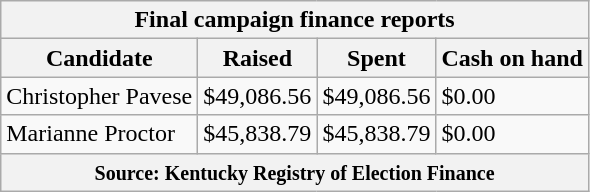<table class="wikitable sortable">
<tr>
<th colspan=4>Final campaign finance reports</th>
</tr>
<tr style="text-align:center;">
<th>Candidate</th>
<th>Raised</th>
<th>Spent</th>
<th>Cash on hand</th>
</tr>
<tr>
<td>Christopher Pavese</td>
<td>$49,086.56</td>
<td>$49,086.56</td>
<td>$0.00</td>
</tr>
<tr>
<td>Marianne Proctor</td>
<td>$45,838.79</td>
<td>$45,838.79</td>
<td>$0.00</td>
</tr>
<tr>
<th colspan="4"><small>Source: Kentucky Registry of Election Finance</small></th>
</tr>
</table>
